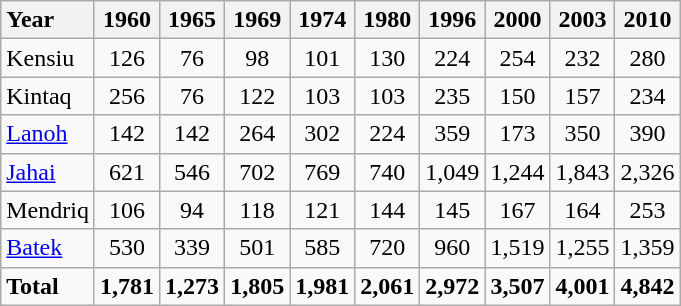<table class="wikitable"  style="text-align: center">
<tr>
<th style="text-align: left;">Year</th>
<th>1960</th>
<th>1965</th>
<th>1969</th>
<th>1974</th>
<th>1980</th>
<th>1996</th>
<th>2000</th>
<th>2003</th>
<th>2010</th>
</tr>
<tr>
<td style="text-align: left;">Kensiu</td>
<td>126</td>
<td>76</td>
<td>98</td>
<td>101</td>
<td>130</td>
<td>224</td>
<td>254</td>
<td>232</td>
<td>280</td>
</tr>
<tr>
<td style="text-align: left;">Kintaq</td>
<td>256</td>
<td>76</td>
<td>122</td>
<td>103</td>
<td>103</td>
<td>235</td>
<td>150</td>
<td>157</td>
<td>234</td>
</tr>
<tr>
<td style="text-align: left;"><a href='#'>Lanoh</a></td>
<td>142</td>
<td>142</td>
<td>264</td>
<td>302</td>
<td>224</td>
<td>359</td>
<td>173</td>
<td>350</td>
<td>390</td>
</tr>
<tr>
<td style="text-align: left;"><a href='#'>Jahai</a></td>
<td>621</td>
<td>546</td>
<td>702</td>
<td>769</td>
<td>740</td>
<td>1,049</td>
<td>1,244</td>
<td>1,843</td>
<td>2,326</td>
</tr>
<tr>
<td style="text-align: left;">Mendriq</td>
<td>106</td>
<td>94</td>
<td>118</td>
<td>121</td>
<td>144</td>
<td>145</td>
<td>167</td>
<td>164</td>
<td>253</td>
</tr>
<tr>
<td style="text-align: left;"><a href='#'>Batek</a></td>
<td>530</td>
<td>339</td>
<td>501</td>
<td>585</td>
<td>720</td>
<td>960</td>
<td>1,519</td>
<td>1,255</td>
<td>1,359</td>
</tr>
<tr>
<td style="text-align: left;"><strong>Total</strong></td>
<td><strong>1,781</strong></td>
<td><strong>1,273</strong></td>
<td><strong>1,805</strong></td>
<td><strong>1,981</strong></td>
<td><strong>2,061</strong></td>
<td><strong>2,972</strong></td>
<td><strong>3,507</strong></td>
<td><strong>4,001</strong></td>
<td><strong>4,842</strong></td>
</tr>
</table>
